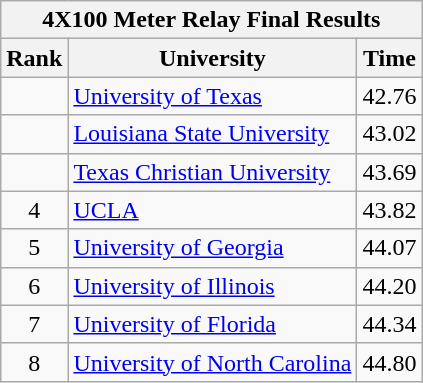<table class="wikitable sortable" style="text-align:center">
<tr>
<th colspan="3">4X100 Meter Relay Final Results</th>
</tr>
<tr>
<th>Rank</th>
<th>University</th>
<th>Time</th>
</tr>
<tr>
<td></td>
<td align=left><a href='#'>University of Texas</a></td>
<td>42.76</td>
</tr>
<tr>
<td></td>
<td align=left><a href='#'>Louisiana State University</a></td>
<td>43.02</td>
</tr>
<tr>
<td></td>
<td align=left><a href='#'>Texas Christian University</a></td>
<td>43.69</td>
</tr>
<tr>
<td>4</td>
<td align=left><a href='#'>UCLA</a></td>
<td>43.82</td>
</tr>
<tr>
<td>5</td>
<td align=left><a href='#'>University of Georgia</a></td>
<td>44.07</td>
</tr>
<tr>
<td>6</td>
<td align=left><a href='#'>University of Illinois</a></td>
<td>44.20</td>
</tr>
<tr>
<td>7</td>
<td align=left><a href='#'>University of Florida</a></td>
<td>44.34</td>
</tr>
<tr>
<td>8</td>
<td align=left><a href='#'>University of North Carolina</a></td>
<td>44.80</td>
</tr>
</table>
